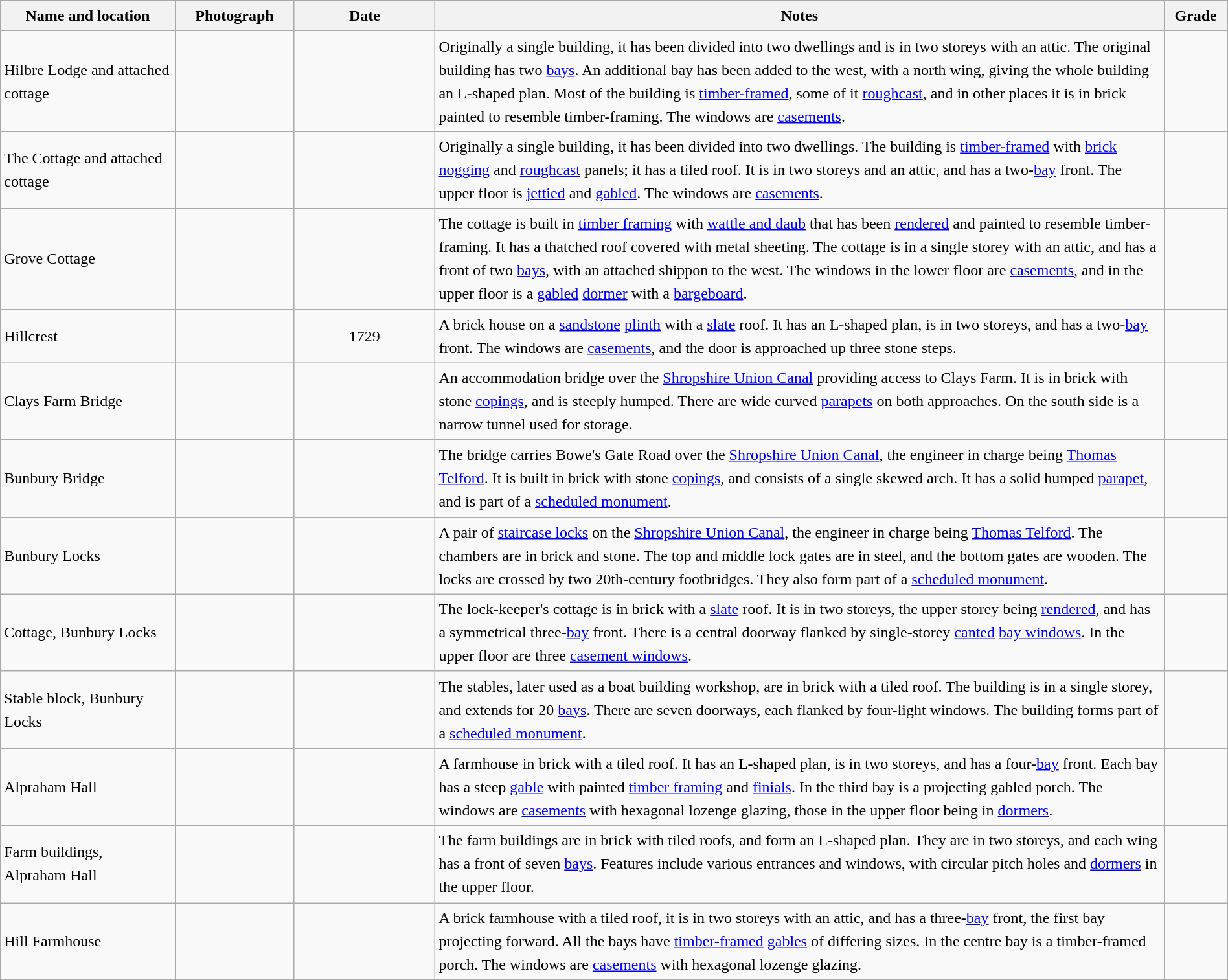<table class="wikitable sortable plainrowheaders" style="width:100%;border:0px;text-align:left;line-height:150%;">
<tr>
<th scope="col" style="width:150px">Name and location</th>
<th scope="col" style="width:100px" class="unsortable">Photograph</th>
<th scope="col" style="width:120px">Date</th>
<th scope="col" style="width:650px" class="unsortable">Notes</th>
<th scope="col" style="width:50px">Grade</th>
</tr>
<tr>
<td>Hilbre Lodge and attached cottage<br><small></small></td>
<td></td>
<td align="center"></td>
<td>Originally a single building, it has been divided into two dwellings and is in two storeys with an attic. The original building has two <a href='#'>bays</a>. An additional bay has been added to the west, with a north wing, giving the whole building an L-shaped plan. Most of the building is <a href='#'>timber-framed</a>, some of it <a href='#'>roughcast</a>, and in other places it is in brick painted to resemble timber-framing. The windows are <a href='#'>casements</a>.</td>
<td align="center" ></td>
</tr>
<tr>
<td>The Cottage and attached cottage<br><small></small></td>
<td></td>
<td align="center"></td>
<td>Originally a single building, it has been divided into two dwellings. The building is <a href='#'>timber-framed</a> with <a href='#'>brick nogging</a> and <a href='#'>roughcast</a> panels; it has a tiled roof. It is in two storeys and an attic, and has a two-<a href='#'>bay</a> front. The upper floor is <a href='#'>jettied</a> and <a href='#'>gabled</a>. The windows are <a href='#'>casements</a>.</td>
<td align="center" ></td>
</tr>
<tr>
<td>Grove Cottage<br><small></small></td>
<td></td>
<td align="center"></td>
<td>The cottage is built in <a href='#'>timber framing</a> with <a href='#'>wattle and daub</a> that has been <a href='#'>rendered</a> and painted to resemble timber-framing. It has a thatched roof covered with metal sheeting. The cottage is in a single storey with an attic, and has a front of two <a href='#'>bays</a>, with an attached shippon to the west. The windows in the lower floor are <a href='#'>casements</a>, and in the upper floor is a <a href='#'>gabled</a> <a href='#'>dormer</a> with a <a href='#'>bargeboard</a>.</td>
<td align="center" ></td>
</tr>
<tr>
<td>Hillcrest<br><small></small></td>
<td></td>
<td align="center">1729</td>
<td>A brick house on a <a href='#'>sandstone</a> <a href='#'>plinth</a> with a <a href='#'>slate</a> roof. It has an L-shaped plan, is in two storeys, and has a two-<a href='#'>bay</a> front. The windows are <a href='#'>casements</a>, and the door is approached up three stone steps.</td>
<td align="center" ></td>
</tr>
<tr>
<td>Clays Farm Bridge<br><small></small></td>
<td></td>
<td align="center"></td>
<td>An accommodation bridge over the <a href='#'>Shropshire Union Canal</a> providing access to Clays Farm. It is in brick with stone <a href='#'>copings</a>, and is steeply humped. There are wide curved <a href='#'>parapets</a> on both approaches. On the south side is a narrow tunnel used for storage.</td>
<td align="center" ></td>
</tr>
<tr>
<td>Bunbury Bridge<br><small></small></td>
<td></td>
<td align="center"></td>
<td>The bridge carries Bowe's Gate Road over the <a href='#'>Shropshire Union Canal</a>, the engineer in charge being <a href='#'>Thomas Telford</a>. It is built in brick with stone <a href='#'>copings</a>, and consists of a single skewed arch. It has a solid humped <a href='#'>parapet</a>, and is part of a <a href='#'>scheduled monument</a>.</td>
<td align="center" ></td>
</tr>
<tr>
<td>Bunbury Locks<br><small></small></td>
<td></td>
<td align="center"></td>
<td>A pair of <a href='#'>staircase locks</a> on the <a href='#'>Shropshire Union Canal</a>, the engineer in charge being <a href='#'>Thomas Telford</a>. The chambers are in brick and stone. The top and middle lock gates are in steel, and the bottom gates are wooden. The locks are crossed by two 20th-century footbridges. They also form part of a <a href='#'>scheduled monument</a>.</td>
<td align="center" ></td>
</tr>
<tr>
<td>Cottage, Bunbury Locks<br><small></small></td>
<td></td>
<td align="center"></td>
<td>The lock-keeper's cottage is in brick with a <a href='#'>slate</a> roof. It is in two storeys, the upper storey being <a href='#'>rendered</a>, and has a symmetrical three-<a href='#'>bay</a> front. There is a central doorway flanked by single-storey <a href='#'>canted</a> <a href='#'>bay windows</a>. In the upper floor are three <a href='#'>casement windows</a>.</td>
<td align="center" ></td>
</tr>
<tr>
<td>Stable block, Bunbury Locks<br><small></small></td>
<td></td>
<td align="center"></td>
<td>The stables, later used as a boat building workshop, are in brick with a tiled roof. The building is in a single storey, and extends for 20 <a href='#'>bays</a>. There are seven doorways, each flanked by four-light windows. The building forms part of a <a href='#'>scheduled monument</a>.</td>
<td align="center" ></td>
</tr>
<tr>
<td>Alpraham Hall<br><small></small></td>
<td></td>
<td align="center"></td>
<td>A farmhouse in brick with a tiled roof. It has an L-shaped plan, is in two storeys, and has a four-<a href='#'>bay</a> front. Each bay has a steep <a href='#'>gable</a> with painted <a href='#'>timber framing</a> and <a href='#'>finials</a>. In the third bay is a projecting gabled porch. The windows are <a href='#'>casements</a> with hexagonal lozenge glazing, those in the upper floor being in <a href='#'>dormers</a>.</td>
<td align="center" ></td>
</tr>
<tr>
<td>Farm buildings,<br>Alpraham Hall<br><small></small></td>
<td></td>
<td align="center"></td>
<td>The farm buildings are in brick with tiled roofs, and form an L-shaped plan. They are in two storeys, and each wing has a front of seven <a href='#'>bays</a>. Features include various entrances and windows, with circular pitch holes and <a href='#'>dormers</a> in the upper floor.</td>
<td align="center" ></td>
</tr>
<tr>
<td>Hill Farmhouse<br><small></small></td>
<td></td>
<td align="center"></td>
<td>A brick farmhouse with a tiled roof, it is in two storeys with an attic, and has a three-<a href='#'>bay</a> front, the first bay projecting forward. All the bays have <a href='#'>timber-framed</a> <a href='#'>gables</a> of differing sizes. In the centre bay is a timber-framed porch. The windows are <a href='#'>casements</a> with hexagonal lozenge glazing.</td>
<td align="center" ></td>
</tr>
<tr>
</tr>
</table>
